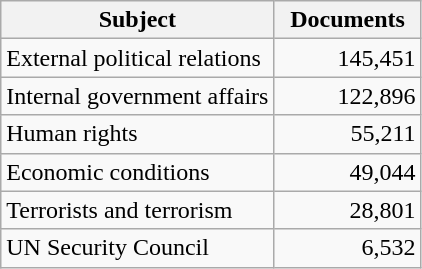<table class="wikitable" style="float:left;margin:1em 1em 1em 0em;">
<tr>
<th>Subject</th>
<th>Documents</th>
</tr>
<tr>
<td>External political relations</td>
<td style="text-align:right; width:35%;">145,451</td>
</tr>
<tr>
<td>Internal government affairs</td>
<td style="text-align:right; width:35%;">122,896</td>
</tr>
<tr>
<td>Human rights</td>
<td style="text-align:right; width:35%;">55,211</td>
</tr>
<tr>
<td>Economic conditions</td>
<td style="text-align:right; width:35%;">49,044</td>
</tr>
<tr>
<td>Terrorists and terrorism</td>
<td style="text-align:right; width:35%;">28,801</td>
</tr>
<tr>
<td>UN Security Council</td>
<td style="text-align:right; width:35%;">6,532</td>
</tr>
</table>
